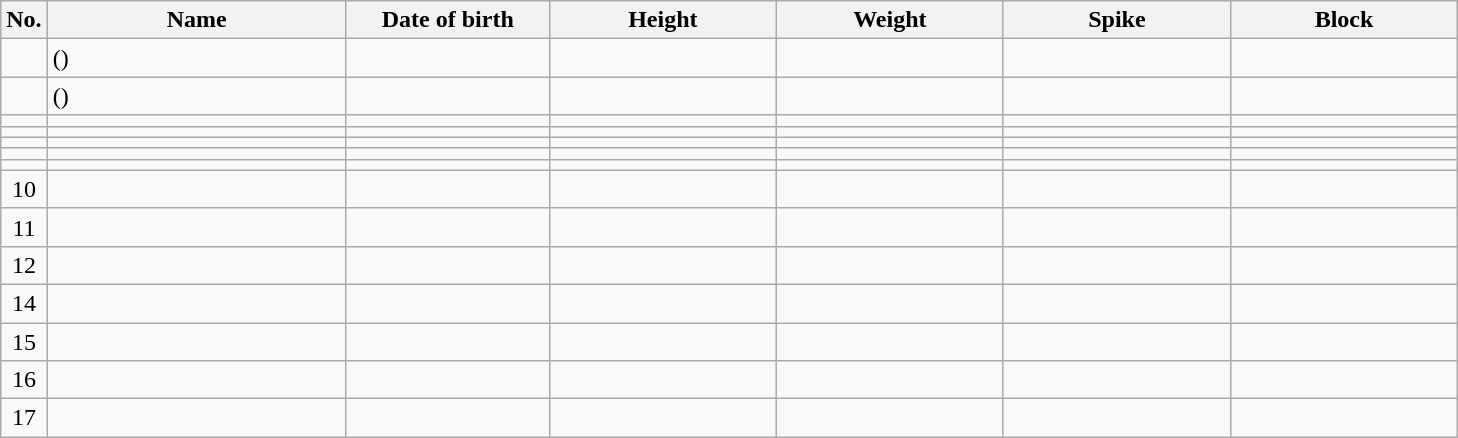<table class="wikitable sortable" style="font-size:100%; text-align:center;">
<tr>
<th>No.</th>
<th style="width:12em">Name</th>
<th style="width:8em">Date of birth</th>
<th style="width:9em">Height</th>
<th style="width:9em">Weight</th>
<th style="width:9em">Spike</th>
<th style="width:9em">Block</th>
</tr>
<tr>
<td></td>
<td align=left>  ()</td>
<td align=right></td>
<td></td>
<td></td>
<td></td>
<td></td>
</tr>
<tr>
<td></td>
<td align=left>  ()</td>
<td align=right></td>
<td></td>
<td></td>
<td></td>
<td></td>
</tr>
<tr>
<td></td>
<td align=left> </td>
<td align=right></td>
<td></td>
<td></td>
<td></td>
<td></td>
</tr>
<tr>
<td></td>
<td align=left> </td>
<td align=right></td>
<td></td>
<td></td>
<td></td>
<td></td>
</tr>
<tr>
<td></td>
<td align=left> </td>
<td align=right></td>
<td></td>
<td></td>
<td></td>
<td></td>
</tr>
<tr>
<td></td>
<td align=left> </td>
<td align=right></td>
<td></td>
<td></td>
<td></td>
<td></td>
</tr>
<tr>
<td></td>
<td align=left> </td>
<td align=right></td>
<td></td>
<td></td>
<td></td>
<td></td>
</tr>
<tr>
<td>10</td>
<td align=left> </td>
<td align=right></td>
<td></td>
<td></td>
<td></td>
<td></td>
</tr>
<tr>
<td>11</td>
<td align=left> </td>
<td align=right></td>
<td></td>
<td></td>
<td></td>
<td></td>
</tr>
<tr>
<td>12</td>
<td align=left> </td>
<td align=right></td>
<td></td>
<td></td>
<td></td>
<td></td>
</tr>
<tr>
<td>14</td>
<td align=left> </td>
<td align=right></td>
<td></td>
<td></td>
<td></td>
<td></td>
</tr>
<tr>
<td>15</td>
<td align=left> </td>
<td align=right></td>
<td></td>
<td></td>
<td></td>
<td></td>
</tr>
<tr>
<td>16</td>
<td align=left> </td>
<td align=right></td>
<td></td>
<td></td>
<td></td>
<td></td>
</tr>
<tr>
<td>17</td>
<td align=left> </td>
<td align=right></td>
<td></td>
<td></td>
<td></td>
<td></td>
</tr>
</table>
